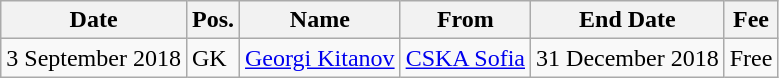<table class="wikitable">
<tr>
<th>Date</th>
<th>Pos.</th>
<th>Name</th>
<th>From</th>
<th>End Date</th>
<th>Fee</th>
</tr>
<tr>
<td>3 September 2018</td>
<td>GK</td>
<td> <a href='#'>Georgi Kitanov</a></td>
<td><a href='#'>CSKA Sofia</a></td>
<td>31 December 2018</td>
<td>Free</td>
</tr>
</table>
